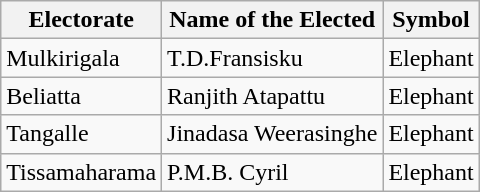<table class="wikitable" border="1">
<tr>
<th>Electorate</th>
<th>Name of the Elected</th>
<th>Symbol</th>
</tr>
<tr>
<td>Mulkirigala</td>
<td>T.D.Fransisku</td>
<td>Elephant</td>
</tr>
<tr>
<td>Beliatta</td>
<td>Ranjith Atapattu</td>
<td>Elephant</td>
</tr>
<tr>
<td>Tangalle</td>
<td>Jinadasa Weerasinghe</td>
<td>Elephant</td>
</tr>
<tr>
<td>Tissamaharama</td>
<td>P.M.B. Cyril</td>
<td>Elephant</td>
</tr>
</table>
